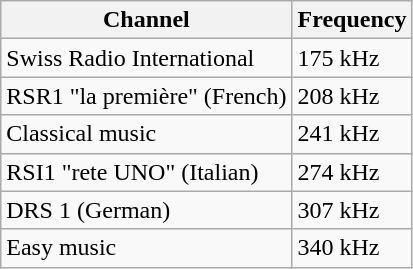<table class="wikitable">
<tr>
<th>Channel</th>
<th>Frequency</th>
</tr>
<tr>
<td>Swiss Radio International</td>
<td>175 kHz</td>
</tr>
<tr>
<td>RSR1 "la première" (French)</td>
<td>208 kHz</td>
</tr>
<tr>
<td>Classical music</td>
<td>241 kHz</td>
</tr>
<tr>
<td>RSI1 "rete UNO" (Italian)</td>
<td>274 kHz</td>
</tr>
<tr>
<td>DRS 1 (German)</td>
<td>307 kHz</td>
</tr>
<tr>
<td>Easy music</td>
<td>340 kHz</td>
</tr>
</table>
